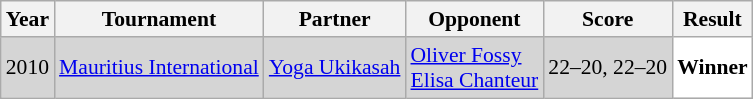<table class="sortable wikitable" style="font-size: 90%;">
<tr>
<th>Year</th>
<th>Tournament</th>
<th>Partner</th>
<th>Opponent</th>
<th>Score</th>
<th>Result</th>
</tr>
<tr style="background:#D5D5D5">
<td align="center">2010</td>
<td align="left"><a href='#'>Mauritius International</a></td>
<td align="left"> <a href='#'>Yoga Ukikasah</a></td>
<td align="left"> <a href='#'>Oliver Fossy</a><br> <a href='#'>Elisa Chanteur</a></td>
<td align="left">22–20, 22–20</td>
<td style="text-align:left; background:white"> <strong>Winner</strong></td>
</tr>
</table>
